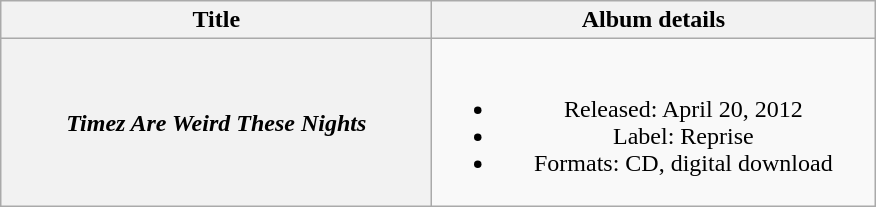<table class="wikitable plainrowheaders" style="text-align:center;">
<tr>
<th scope="col" style="width:17.5em;">Title</th>
<th scope="col" style="width:18em;">Album details</th>
</tr>
<tr>
<th scope="row"><em>Timez Are Weird These Nights</em></th>
<td><br><ul><li>Released: April 20, 2012</li><li>Label: Reprise</li><li>Formats: CD, digital download</li></ul></td>
</tr>
</table>
